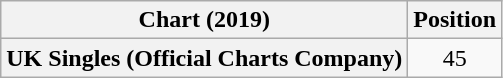<table class="wikitable plainrowheaders" style="text-align:center">
<tr>
<th scope="col">Chart (2019)</th>
<th scope="col">Position</th>
</tr>
<tr>
<th scope="row">UK Singles (Official Charts Company)</th>
<td>45</td>
</tr>
</table>
